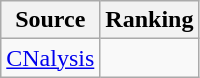<table class="wikitable" style="text-align:center">
<tr>
<th>Source</th>
<th>Ranking</th>
</tr>
<tr>
<td align=left><a href='#'>CNalysis</a></td>
<td></td>
</tr>
</table>
